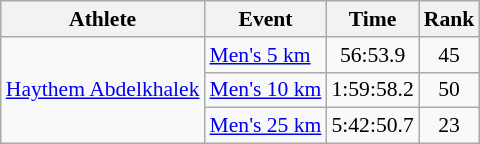<table class="wikitable" style="font-size:90%;">
<tr>
<th>Athlete</th>
<th>Event</th>
<th>Time</th>
<th>Rank</th>
</tr>
<tr align=center>
<td align=left rowspan=3><a href='#'>Haythem Abdelkhalek</a></td>
<td align=left><a href='#'>Men's 5 km</a></td>
<td>56:53.9</td>
<td>45</td>
</tr>
<tr align=center>
<td align=left><a href='#'>Men's 10 km</a></td>
<td>1:59:58.2</td>
<td>50</td>
</tr>
<tr align=center>
<td align=left><a href='#'>Men's 25 km</a></td>
<td>5:42:50.7</td>
<td>23</td>
</tr>
</table>
